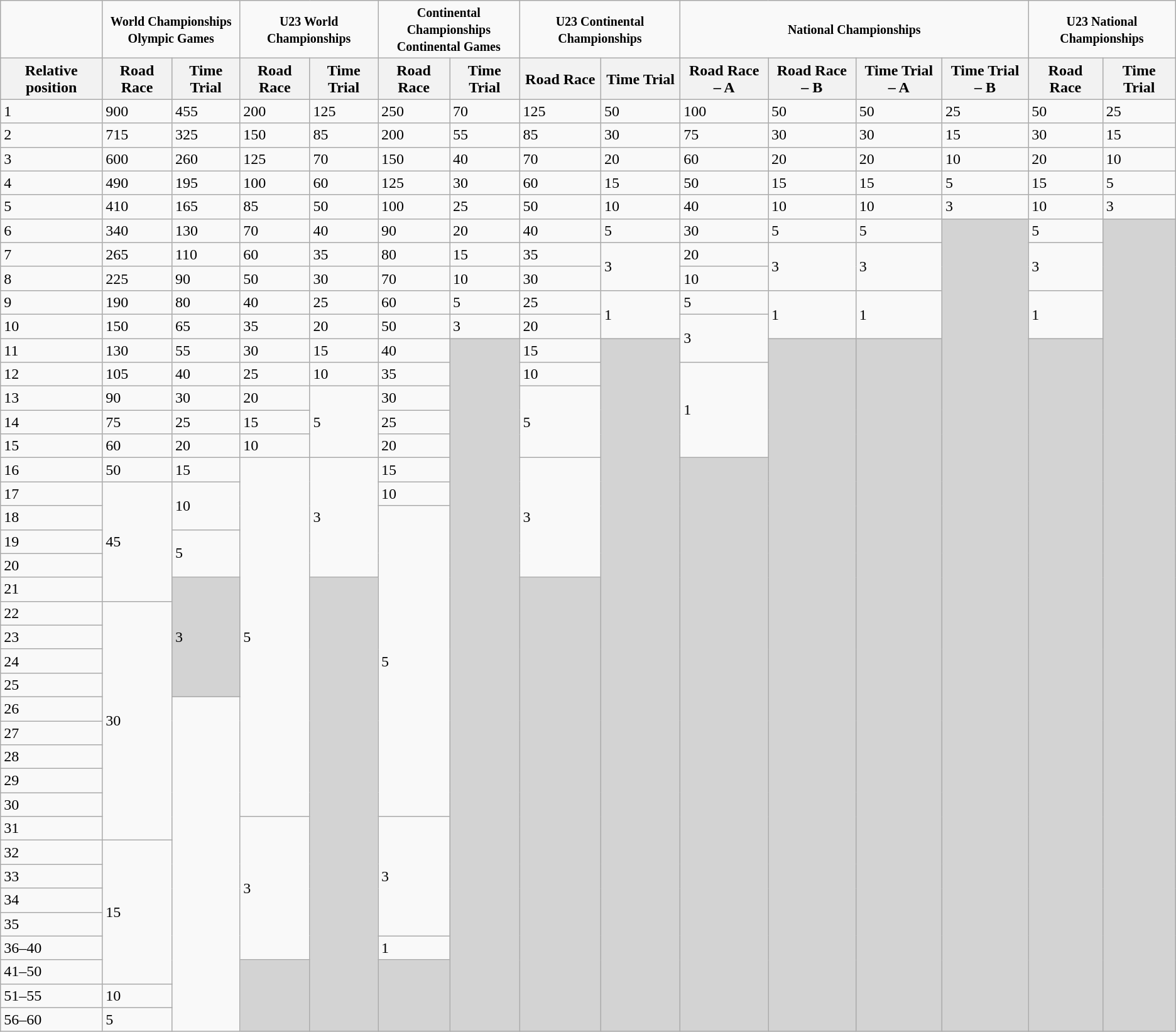<table class="wikitable">
<tr>
<td></td>
<td colspan=2 style="text-align:center"><small><strong>World Championships</strong></small><br><small><strong>Olympic Games</strong></small></td>
<td colspan=2 style="text-align:center"><small><strong>U23 World Championships</strong></small></td>
<td colspan=2 style="text-align:center"><small><strong>Continental Championships</strong></small><br><small><strong>Continental Games</strong></small></td>
<td colspan=2 style="text-align:center"><small><strong>U23 Continental Championships</strong></small></td>
<td colspan=4 style="text-align:center"style="text-align:center"><small><strong>National Championships</strong></small></td>
<td colspan=2 style="text-align:center"><small><strong>U23 National Championships</strong></small></td>
</tr>
<tr>
<th>Relative position</th>
<th>Road Race</th>
<th>Time Trial</th>
<th>Road Race</th>
<th>Time Trial</th>
<th>Road Race</th>
<th>Time Trial</th>
<th>Road Race</th>
<th>Time Trial</th>
<th>Road Race – A </th>
<th>Road Race – B</th>
<th>Time Trial – A</th>
<th>Time Trial – B</th>
<th>Road Race</th>
<th>Time Trial</th>
</tr>
<tr>
<td>1</td>
<td>900</td>
<td>455</td>
<td>200</td>
<td>125</td>
<td>250</td>
<td>70</td>
<td>125</td>
<td>50</td>
<td>100</td>
<td>50</td>
<td>50</td>
<td>25</td>
<td>50</td>
<td>25</td>
</tr>
<tr>
<td>2</td>
<td>715</td>
<td>325</td>
<td>150</td>
<td>85</td>
<td>200</td>
<td>55</td>
<td>85</td>
<td>30</td>
<td>75</td>
<td>30</td>
<td>30</td>
<td>15</td>
<td>30</td>
<td>15</td>
</tr>
<tr>
<td>3</td>
<td>600</td>
<td>260</td>
<td>125</td>
<td>70</td>
<td>150</td>
<td>40</td>
<td>70</td>
<td>20</td>
<td>60</td>
<td>20</td>
<td>20</td>
<td>10</td>
<td>20</td>
<td>10</td>
</tr>
<tr>
<td>4</td>
<td>490</td>
<td>195</td>
<td>100</td>
<td>60</td>
<td>125</td>
<td>30</td>
<td>60</td>
<td>15</td>
<td>50</td>
<td>15</td>
<td>15</td>
<td>5</td>
<td>15</td>
<td>5</td>
</tr>
<tr>
<td>5</td>
<td>410</td>
<td>165</td>
<td>85</td>
<td>50</td>
<td>100</td>
<td>25</td>
<td>50</td>
<td>10</td>
<td>40</td>
<td>10</td>
<td>10</td>
<td>3</td>
<td>10</td>
<td>3</td>
</tr>
<tr>
<td>6</td>
<td>340</td>
<td>130</td>
<td>70</td>
<td>40</td>
<td>90</td>
<td>20</td>
<td>40</td>
<td>5</td>
<td>30</td>
<td>5</td>
<td>5</td>
<td style="background:lightgrey;" rowspan=34></td>
<td>5</td>
<td style="background:lightgrey;" rowspan=34></td>
</tr>
<tr>
<td>7</td>
<td>265</td>
<td>110</td>
<td>60</td>
<td>35</td>
<td>80</td>
<td>15</td>
<td>35</td>
<td rowspan=2>3</td>
<td>20</td>
<td rowspan=2>3</td>
<td rowspan=2>3</td>
<td rowspan=2>3</td>
</tr>
<tr>
<td>8</td>
<td>225</td>
<td>90</td>
<td>50</td>
<td>30</td>
<td>70</td>
<td>10</td>
<td>30</td>
<td>10</td>
</tr>
<tr>
<td>9</td>
<td>190</td>
<td>80</td>
<td>40</td>
<td>25</td>
<td>60</td>
<td>5</td>
<td>25</td>
<td rowspan=2>1</td>
<td>5</td>
<td rowspan=2>1</td>
<td rowspan=2>1</td>
<td rowspan=2>1</td>
</tr>
<tr>
<td>10</td>
<td>150</td>
<td>65</td>
<td>35</td>
<td>20</td>
<td>50</td>
<td>3</td>
<td>20</td>
<td rowspan=2>3</td>
</tr>
<tr>
<td>11</td>
<td>130</td>
<td>55</td>
<td>30</td>
<td>15</td>
<td>40</td>
<td style="background:lightgrey;" rowspan=29></td>
<td>15</td>
<td style="background:lightgrey;" rowspan=29></td>
<td style="background:lightgrey;" rowspan=29></td>
<td style="background:lightgrey;" rowspan=29></td>
<td style="background:lightgrey;" rowspan=29></td>
</tr>
<tr>
<td>12</td>
<td>105</td>
<td>40</td>
<td>25</td>
<td>10</td>
<td>35</td>
<td>10</td>
<td rowspan=4>1</td>
</tr>
<tr>
<td>13</td>
<td>90</td>
<td>30</td>
<td>20</td>
<td rowspan=3>5</td>
<td>30</td>
<td rowspan=3>5</td>
</tr>
<tr>
<td>14</td>
<td>75</td>
<td>25</td>
<td>15</td>
<td>25</td>
</tr>
<tr>
<td>15</td>
<td>60</td>
<td>20</td>
<td>10</td>
<td>20</td>
</tr>
<tr>
<td>16</td>
<td>50</td>
<td>15</td>
<td rowspan="15">5</td>
<td rowspan=5>3</td>
<td>15</td>
<td rowspan=5>3</td>
<td style="background:lightgrey;" rowspan=24></td>
</tr>
<tr>
<td>17</td>
<td rowspan=5>45</td>
<td rowspan="2">10</td>
<td>10</td>
</tr>
<tr>
<td>18</td>
<td rowspan=13>5</td>
</tr>
<tr>
<td>19</td>
<td rowspan="2">5</td>
</tr>
<tr>
<td>20</td>
</tr>
<tr>
<td>21</td>
<td rowspan="5" style="background:lightgrey;">3</td>
<td rowspan="19" style="background:lightgrey;"></td>
<td style="background:lightgrey;" rowspan=19></td>
</tr>
<tr>
<td>22</td>
<td rowspan=10>30</td>
</tr>
<tr>
<td>23</td>
</tr>
<tr>
<td>24</td>
</tr>
<tr>
<td>25</td>
</tr>
<tr>
<td>26</td>
<td rowspan="14"></td>
</tr>
<tr>
<td>27</td>
</tr>
<tr>
<td>28</td>
</tr>
<tr>
<td>29</td>
</tr>
<tr>
<td>30</td>
</tr>
<tr>
<td>31</td>
<td rowspan=6>3</td>
<td rowspan=5>3</td>
</tr>
<tr>
<td>32</td>
<td rowspan=6>15</td>
</tr>
<tr>
<td>33</td>
</tr>
<tr>
<td>34</td>
</tr>
<tr>
<td>35</td>
</tr>
<tr>
<td>36–40</td>
<td>1</td>
</tr>
<tr>
<td>41–50</td>
<td style="background:lightgrey;" rowspan=3></td>
<td style="background:lightgrey;" rowspan=3></td>
</tr>
<tr>
<td>51–55</td>
<td>10</td>
</tr>
<tr>
<td>56–60</td>
<td>5</td>
</tr>
</table>
